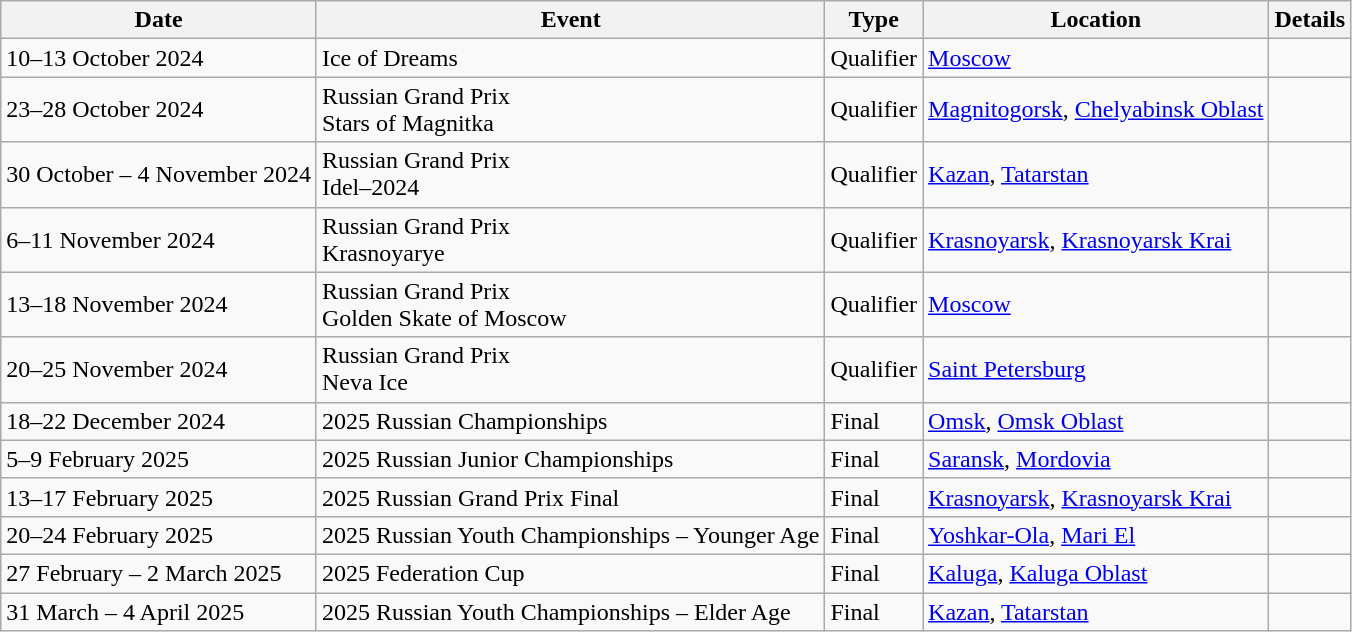<table class="wikitable">
<tr>
<th>Date</th>
<th>Event</th>
<th>Type</th>
<th>Location</th>
<th>Details</th>
</tr>
<tr>
<td>10–13 October 2024</td>
<td>Ice of Dreams</td>
<td>Qualifier</td>
<td><a href='#'>Moscow</a></td>
<td></td>
</tr>
<tr>
<td>23–28 October 2024</td>
<td>Russian Grand Prix<br>Stars of Magnitka</td>
<td>Qualifier</td>
<td><a href='#'>Magnitogorsk</a>, <a href='#'>Chelyabinsk Oblast</a></td>
<td><br></td>
</tr>
<tr>
<td>30 October – 4 November 2024</td>
<td>Russian Grand Prix<br>Idel–2024</td>
<td>Qualifier</td>
<td><a href='#'>Kazan</a>, <a href='#'>Tatarstan</a></td>
<td><br></td>
</tr>
<tr>
<td>6–11 November 2024</td>
<td>Russian Grand Prix<br>Krasnoyarye</td>
<td>Qualifier</td>
<td><a href='#'>Krasnoyarsk</a>, <a href='#'>Krasnoyarsk Krai</a></td>
<td><br></td>
</tr>
<tr>
<td>13–18 November 2024</td>
<td>Russian Grand Prix<br>Golden Skate of Moscow</td>
<td>Qualifier</td>
<td><a href='#'>Moscow</a></td>
<td><br></td>
</tr>
<tr>
<td>20–25 November 2024</td>
<td>Russian Grand Prix<br>Neva Ice</td>
<td>Qualifier</td>
<td><a href='#'>Saint Petersburg</a></td>
<td><br></td>
</tr>
<tr>
<td>18–22 December 2024</td>
<td>2025 Russian Championships</td>
<td>Final</td>
<td><a href='#'>Omsk</a>, <a href='#'>Omsk Oblast</a></td>
<td></td>
</tr>
<tr>
<td>5–9 February 2025</td>
<td>2025 Russian Junior Championships</td>
<td>Final</td>
<td><a href='#'>Saransk</a>, <a href='#'>Mordovia</a></td>
<td></td>
</tr>
<tr>
<td>13–17 February 2025</td>
<td>2025 Russian Grand Prix Final</td>
<td>Final</td>
<td><a href='#'>Krasnoyarsk</a>, <a href='#'>Krasnoyarsk Krai</a></td>
<td></td>
</tr>
<tr>
<td>20–24 February 2025</td>
<td>2025 Russian Youth Championships – Younger Age</td>
<td>Final</td>
<td><a href='#'>Yoshkar-Ola</a>, <a href='#'>Mari El</a></td>
<td></td>
</tr>
<tr>
<td>27 February – 2 March 2025</td>
<td>2025 Federation Cup</td>
<td>Final</td>
<td><a href='#'>Kaluga</a>, <a href='#'>Kaluga Oblast</a></td>
<td></td>
</tr>
<tr>
<td>31 March – 4 April 2025</td>
<td>2025 Russian Youth Championships – Elder Age</td>
<td>Final</td>
<td><a href='#'>Kazan</a>, <a href='#'>Tatarstan</a></td>
<td></td>
</tr>
</table>
